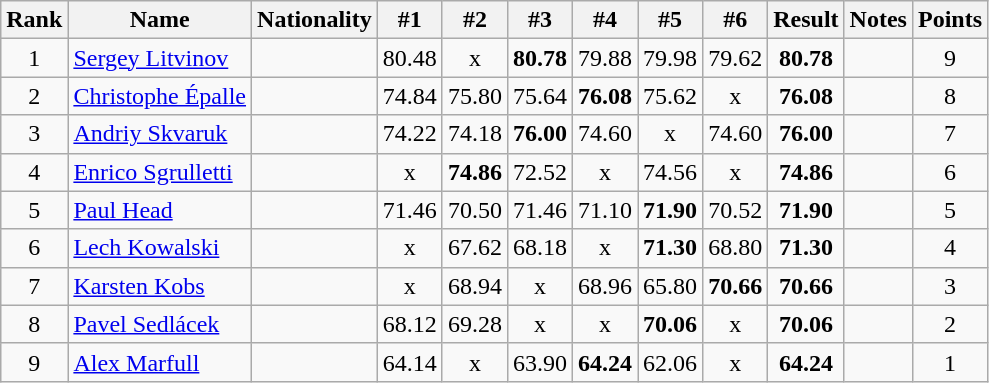<table class="wikitable sortable" style="text-align:center">
<tr>
<th>Rank</th>
<th>Name</th>
<th>Nationality</th>
<th>#1</th>
<th>#2</th>
<th>#3</th>
<th>#4</th>
<th>#5</th>
<th>#6</th>
<th>Result</th>
<th>Notes</th>
<th>Points</th>
</tr>
<tr>
<td>1</td>
<td align=left><a href='#'>Sergey Litvinov</a></td>
<td align=left></td>
<td>80.48</td>
<td>x</td>
<td><strong>80.78</strong></td>
<td>79.88</td>
<td>79.98</td>
<td>79.62</td>
<td><strong>80.78</strong></td>
<td></td>
<td>9</td>
</tr>
<tr>
<td>2</td>
<td align=left><a href='#'>Christophe Épalle</a></td>
<td align=left></td>
<td>74.84</td>
<td>75.80</td>
<td>75.64</td>
<td><strong>76.08</strong></td>
<td>75.62</td>
<td>x</td>
<td><strong>76.08</strong></td>
<td></td>
<td>8</td>
</tr>
<tr>
<td>3</td>
<td align=left><a href='#'>Andriy Skvaruk</a></td>
<td align=left></td>
<td>74.22</td>
<td>74.18</td>
<td><strong>76.00</strong></td>
<td>74.60</td>
<td>x</td>
<td>74.60</td>
<td><strong>76.00</strong></td>
<td></td>
<td>7</td>
</tr>
<tr>
<td>4</td>
<td align=left><a href='#'>Enrico Sgrulletti</a></td>
<td align=left></td>
<td>x</td>
<td><strong>74.86</strong></td>
<td>72.52</td>
<td>x</td>
<td>74.56</td>
<td>x</td>
<td><strong>74.86</strong></td>
<td></td>
<td>6</td>
</tr>
<tr>
<td>5</td>
<td align=left><a href='#'>Paul Head</a></td>
<td align=left></td>
<td>71.46</td>
<td>70.50</td>
<td>71.46</td>
<td>71.10</td>
<td><strong>71.90</strong></td>
<td>70.52</td>
<td><strong>71.90</strong></td>
<td></td>
<td>5</td>
</tr>
<tr>
<td>6</td>
<td align=left><a href='#'>Lech Kowalski</a></td>
<td align=left></td>
<td>x</td>
<td>67.62</td>
<td>68.18</td>
<td>x</td>
<td><strong>71.30</strong></td>
<td>68.80</td>
<td><strong>71.30</strong></td>
<td></td>
<td>4</td>
</tr>
<tr>
<td>7</td>
<td align=left><a href='#'>Karsten Kobs</a></td>
<td align=left></td>
<td>x</td>
<td>68.94</td>
<td>x</td>
<td>68.96</td>
<td>65.80</td>
<td><strong>70.66</strong></td>
<td><strong>70.66</strong></td>
<td></td>
<td>3</td>
</tr>
<tr>
<td>8</td>
<td align=left><a href='#'>Pavel Sedlácek</a></td>
<td align=left></td>
<td>68.12</td>
<td>69.28</td>
<td>x</td>
<td>x</td>
<td><strong>70.06</strong></td>
<td>x</td>
<td><strong>70.06</strong></td>
<td></td>
<td>2</td>
</tr>
<tr>
<td>9</td>
<td align=left><a href='#'>Alex Marfull</a></td>
<td align=left></td>
<td>64.14</td>
<td>x</td>
<td>63.90</td>
<td><strong>64.24</strong></td>
<td>62.06</td>
<td>x</td>
<td><strong>64.24</strong></td>
<td></td>
<td>1</td>
</tr>
</table>
